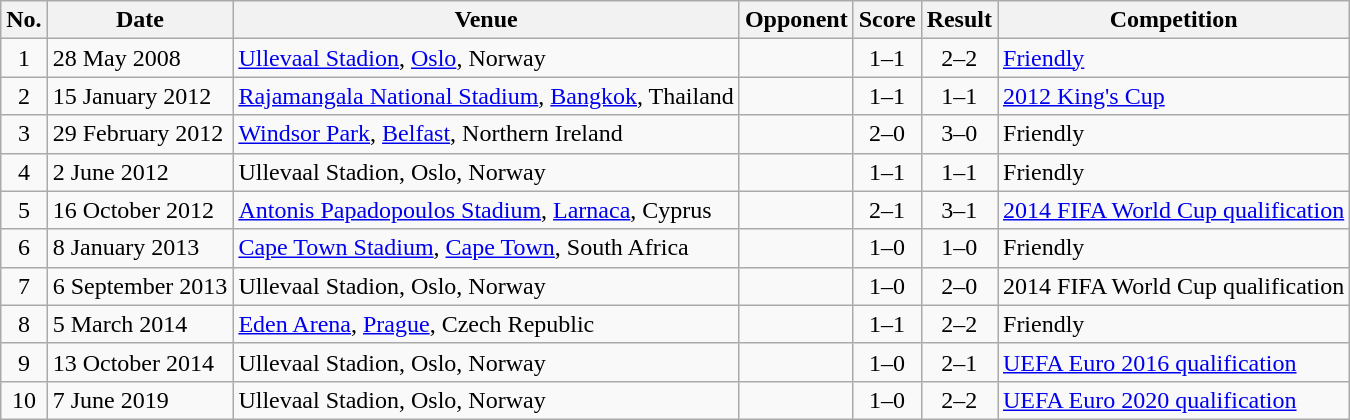<table class="wikitable sortable">
<tr>
<th scope="col">No.</th>
<th scope="col">Date</th>
<th scope="col">Venue</th>
<th scope="col">Opponent</th>
<th scope="col">Score</th>
<th scope="col">Result</th>
<th scope="col">Competition</th>
</tr>
<tr>
<td align="center">1</td>
<td>28 May 2008</td>
<td><a href='#'>Ullevaal Stadion</a>, <a href='#'>Oslo</a>, Norway</td>
<td></td>
<td align="center">1–1</td>
<td align="center">2–2</td>
<td><a href='#'>Friendly</a></td>
</tr>
<tr>
<td align="center">2</td>
<td>15 January 2012</td>
<td><a href='#'>Rajamangala National Stadium</a>, <a href='#'>Bangkok</a>, Thailand</td>
<td></td>
<td align="center">1–1</td>
<td align="center">1–1</td>
<td><a href='#'>2012 King's Cup</a></td>
</tr>
<tr>
<td align="center">3</td>
<td>29 February 2012</td>
<td><a href='#'>Windsor Park</a>, <a href='#'>Belfast</a>, Northern Ireland</td>
<td></td>
<td align="center">2–0</td>
<td align="center">3–0</td>
<td>Friendly</td>
</tr>
<tr>
<td align="center">4</td>
<td>2 June 2012</td>
<td>Ullevaal Stadion, Oslo, Norway</td>
<td></td>
<td align="center">1–1</td>
<td align="center">1–1</td>
<td>Friendly</td>
</tr>
<tr>
<td align="center">5</td>
<td>16 October 2012</td>
<td><a href='#'>Antonis Papadopoulos Stadium</a>, <a href='#'>Larnaca</a>, Cyprus</td>
<td></td>
<td align="center">2–1</td>
<td align="center">3–1</td>
<td><a href='#'>2014 FIFA World Cup qualification</a></td>
</tr>
<tr>
<td align="center">6</td>
<td>8 January 2013</td>
<td><a href='#'>Cape Town Stadium</a>, <a href='#'>Cape Town</a>, South Africa</td>
<td></td>
<td align="center">1–0</td>
<td align="center">1–0</td>
<td>Friendly</td>
</tr>
<tr>
<td align="center">7</td>
<td>6 September 2013</td>
<td>Ullevaal Stadion, Oslo, Norway</td>
<td></td>
<td align="center">1–0</td>
<td align="center">2–0</td>
<td>2014 FIFA World Cup qualification</td>
</tr>
<tr>
<td align="center">8</td>
<td>5 March 2014</td>
<td><a href='#'>Eden Arena</a>, <a href='#'>Prague</a>, Czech Republic</td>
<td></td>
<td align="center">1–1</td>
<td align="center">2–2</td>
<td>Friendly</td>
</tr>
<tr>
<td align="center">9</td>
<td>13 October 2014</td>
<td>Ullevaal Stadion, Oslo, Norway</td>
<td></td>
<td align="center">1–0</td>
<td align="center">2–1</td>
<td><a href='#'>UEFA Euro 2016 qualification</a></td>
</tr>
<tr>
<td align="center">10</td>
<td>7 June 2019</td>
<td>Ullevaal Stadion, Oslo, Norway</td>
<td></td>
<td align="center">1–0</td>
<td align="center">2–2</td>
<td><a href='#'>UEFA Euro 2020 qualification</a></td>
</tr>
</table>
